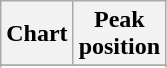<table class="wikitable sortable plainrowheaders" style="text-align:center;" border="1">
<tr>
<th scope="col">Chart</th>
<th scope="col">Peak<br>position</th>
</tr>
<tr>
</tr>
<tr>
</tr>
</table>
